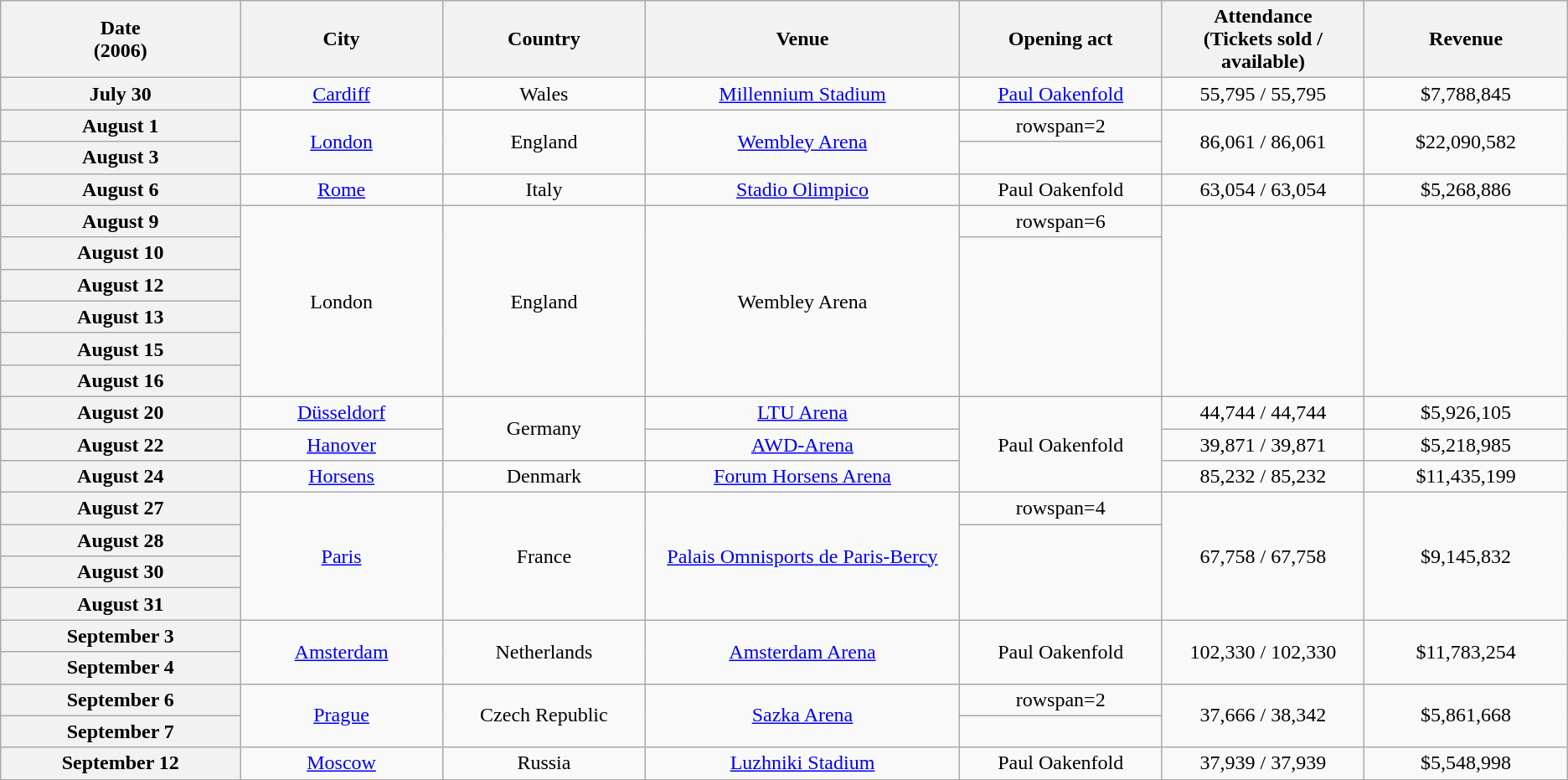<table class="wikitable plainrowheaders" style="text-align:center;">
<tr>
<th scope="col" style="width:12em;">Date<br>(2006)</th>
<th scope="col" style="width:10em;">City</th>
<th scope="col" style="width:10em;">Country</th>
<th scope="col" style="width:16em;">Venue</th>
<th scope="col" style="width:10em;">Opening act</th>
<th scope="col" style="width:10em;">Attendance <br>(Tickets sold / available)</th>
<th scope="col" style="width:10em;">Revenue</th>
</tr>
<tr>
<th scope="row" style="text-align:center;">July 30</th>
<td><a href='#'>Cardiff</a></td>
<td>Wales</td>
<td><a href='#'>Millennium Stadium</a></td>
<td><a href='#'>Paul Oakenfold</a></td>
<td>55,795 / 55,795</td>
<td>$7,788,845</td>
</tr>
<tr>
<th scope="row" style="text-align:center;">August 1</th>
<td rowspan=2><a href='#'>London</a></td>
<td rowspan=2>England</td>
<td rowspan=2><a href='#'>Wembley Arena</a></td>
<td>rowspan=2 </td>
<td rowspan=2>86,061 / 86,061</td>
<td rowspan=2>$22,090,582</td>
</tr>
<tr>
<th scope="row" style="text-align:center;">August 3</th>
</tr>
<tr>
<th scope="row" style="text-align:center;">August 6</th>
<td><a href='#'>Rome</a></td>
<td>Italy</td>
<td><a href='#'>Stadio Olimpico</a></td>
<td>Paul Oakenfold</td>
<td>63,054 / 63,054</td>
<td>$5,268,886</td>
</tr>
<tr>
<th scope="row" style="text-align:center;">August 9</th>
<td rowspan=6>London</td>
<td rowspan=6>England</td>
<td rowspan=6>Wembley Arena</td>
<td>rowspan=6 </td>
<td rowspan=6></td>
<td rowspan=6></td>
</tr>
<tr>
<th scope="row" style="text-align:center;">August 10</th>
</tr>
<tr>
<th scope="row" style="text-align:center;">August 12</th>
</tr>
<tr>
<th scope="row" style="text-align:center;">August 13</th>
</tr>
<tr>
<th scope="row" style="text-align:center;">August 15</th>
</tr>
<tr>
<th scope="row" style="text-align:center;">August 16</th>
</tr>
<tr>
<th scope="row" style="text-align:center;">August 20</th>
<td><a href='#'>Düsseldorf</a></td>
<td rowspan=2>Germany</td>
<td><a href='#'>LTU Arena</a></td>
<td rowspan=3>Paul Oakenfold</td>
<td>44,744 / 44,744</td>
<td>$5,926,105</td>
</tr>
<tr>
<th scope="row" style="text-align:center;">August 22</th>
<td><a href='#'>Hanover</a></td>
<td><a href='#'>AWD-Arena</a></td>
<td>39,871 / 39,871</td>
<td>$5,218,985</td>
</tr>
<tr>
<th scope="row" style="text-align:center;">August 24</th>
<td><a href='#'>Horsens</a></td>
<td>Denmark</td>
<td><a href='#'>Forum Horsens Arena</a></td>
<td>85,232 / 85,232</td>
<td>$11,435,199</td>
</tr>
<tr>
<th scope="row" style="text-align:center;">August 27</th>
<td rowspan=4><a href='#'>Paris</a></td>
<td rowspan=4>France</td>
<td rowspan=4><a href='#'>Palais Omnisports de Paris-Bercy</a></td>
<td>rowspan=4 </td>
<td rowspan=4>67,758 / 67,758</td>
<td rowspan=4>$9,145,832</td>
</tr>
<tr>
<th scope="row" style="text-align:center;">August 28</th>
</tr>
<tr>
<th scope="row" style="text-align:center;">August 30</th>
</tr>
<tr>
<th scope="row" style="text-align:center;">August 31</th>
</tr>
<tr>
<th scope="row" style="text-align:center;">September 3</th>
<td rowspan=2><a href='#'>Amsterdam</a></td>
<td rowspan=2>Netherlands</td>
<td rowspan=2><a href='#'>Amsterdam Arena</a></td>
<td rowspan=2>Paul Oakenfold</td>
<td rowspan=2>102,330 / 102,330</td>
<td rowspan=2>$11,783,254</td>
</tr>
<tr>
<th scope="row" style="text-align:center;">September 4</th>
</tr>
<tr>
<th scope="row" style="text-align:center;">September 6</th>
<td rowspan=2><a href='#'>Prague</a></td>
<td rowspan=2>Czech Republic</td>
<td rowspan=2><a href='#'>Sazka Arena</a></td>
<td>rowspan=2 </td>
<td rowspan=2>37,666 / 38,342</td>
<td rowspan=2>$5,861,668</td>
</tr>
<tr>
<th scope="row" style="text-align:center;">September 7</th>
</tr>
<tr>
<th scope="row" style="text-align:center;">September 12</th>
<td><a href='#'>Moscow</a></td>
<td>Russia</td>
<td><a href='#'>Luzhniki Stadium</a></td>
<td>Paul Oakenfold</td>
<td>37,939 / 37,939</td>
<td>$5,548,998</td>
</tr>
<tr>
</tr>
</table>
